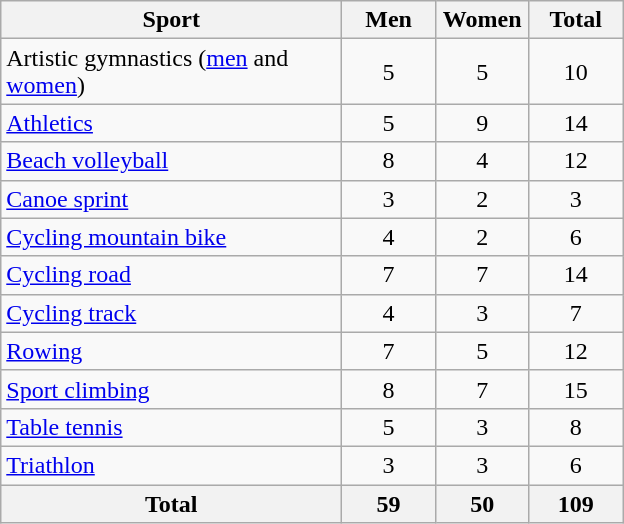<table class="wikitable sortable" style="text-align:center;">
<tr>
<th width=220>Sport</th>
<th width=55>Men</th>
<th width=55>Women</th>
<th width=55>Total</th>
</tr>
<tr>
<td align=left>Artistic gymnastics (<a href='#'>men</a> and <a href='#'>women</a>)</td>
<td>5</td>
<td>5</td>
<td>10</td>
</tr>
<tr>
<td align=left><a href='#'>Athletics</a></td>
<td>5</td>
<td>9</td>
<td>14</td>
</tr>
<tr>
<td align=left><a href='#'>Beach volleyball</a></td>
<td>8</td>
<td>4</td>
<td>12</td>
</tr>
<tr>
<td align=left><a href='#'>Canoe sprint</a></td>
<td>3</td>
<td>2</td>
<td>3</td>
</tr>
<tr>
<td align=left><a href='#'>Cycling mountain bike</a></td>
<td>4</td>
<td>2</td>
<td>6</td>
</tr>
<tr>
<td align=left><a href='#'>Cycling road</a></td>
<td>7</td>
<td>7</td>
<td>14</td>
</tr>
<tr>
<td align=left><a href='#'>Cycling track</a></td>
<td>4</td>
<td>3</td>
<td>7</td>
</tr>
<tr>
<td align=left><a href='#'>Rowing</a></td>
<td>7</td>
<td>5</td>
<td>12</td>
</tr>
<tr>
<td align=left><a href='#'>Sport climbing</a></td>
<td>8</td>
<td>7</td>
<td>15</td>
</tr>
<tr>
<td align=left><a href='#'>Table tennis</a></td>
<td>5</td>
<td>3</td>
<td>8</td>
</tr>
<tr>
<td align=left><a href='#'>Triathlon</a></td>
<td>3</td>
<td>3</td>
<td>6</td>
</tr>
<tr>
<th align=left>Total</th>
<th>59</th>
<th>50</th>
<th>109</th>
</tr>
</table>
